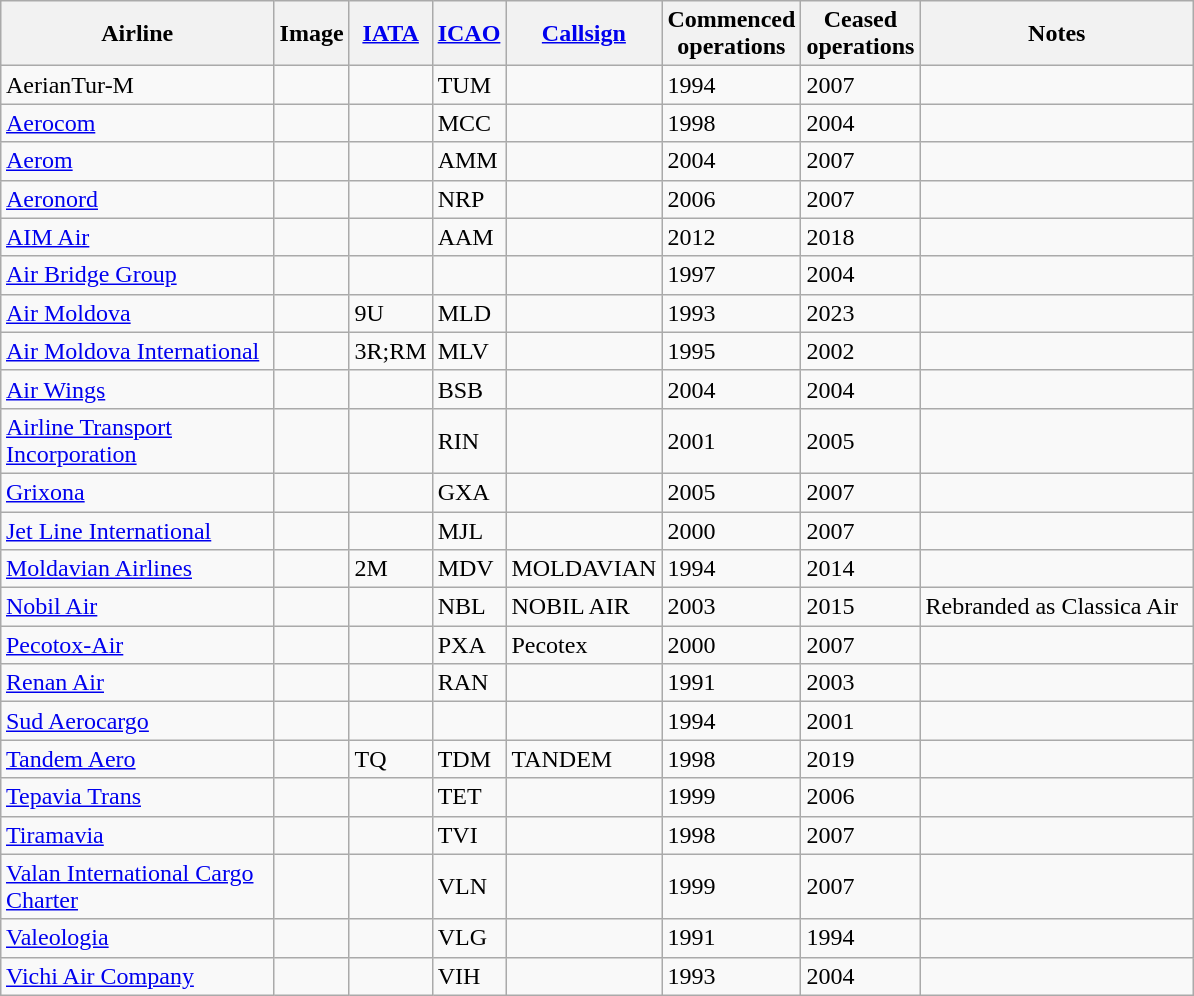<table class="wikitable sortable" style="border-collapse:collapse; margin:auto;" border="1" cellpadding="3">
<tr valign="middle">
<th style="width:175px;">Airline</th>
<th>Image</th>
<th><a href='#'>IATA</a></th>
<th><a href='#'>ICAO</a></th>
<th><a href='#'>Callsign</a></th>
<th>Commenced<br>operations</th>
<th>Ceased<br>operations</th>
<th style="width:175px;">Notes</th>
</tr>
<tr>
<td>AerianTur-M</td>
<td></td>
<td></td>
<td>TUM</td>
<td></td>
<td>1994</td>
<td>2007</td>
<td></td>
</tr>
<tr>
<td><a href='#'>Aerocom</a></td>
<td></td>
<td></td>
<td>MCC</td>
<td></td>
<td>1998</td>
<td>2004</td>
<td></td>
</tr>
<tr>
<td><a href='#'>Aerom</a></td>
<td></td>
<td></td>
<td>AMM</td>
<td></td>
<td>2004</td>
<td>2007</td>
<td></td>
</tr>
<tr>
<td><a href='#'>Aeronord</a></td>
<td></td>
<td></td>
<td>NRP</td>
<td></td>
<td>2006</td>
<td>2007</td>
<td></td>
</tr>
<tr>
<td><a href='#'>AIM Air</a></td>
<td></td>
<td></td>
<td>AAM</td>
<td></td>
<td>2012</td>
<td>2018</td>
<td></td>
</tr>
<tr>
<td><a href='#'>Air Bridge Group</a></td>
<td></td>
<td></td>
<td></td>
<td></td>
<td>1997</td>
<td>2004</td>
<td></td>
</tr>
<tr>
<td><a href='#'>Air Moldova</a></td>
<td></td>
<td>9U</td>
<td>MLD</td>
<td></td>
<td>1993</td>
<td>2023</td>
<td></td>
</tr>
<tr>
<td><a href='#'>Air Moldova International</a></td>
<td></td>
<td>3R;RM</td>
<td>MLV</td>
<td></td>
<td>1995</td>
<td>2002</td>
<td></td>
</tr>
<tr>
<td><a href='#'>Air Wings</a></td>
<td></td>
<td></td>
<td>BSB</td>
<td></td>
<td>2004</td>
<td>2004</td>
<td></td>
</tr>
<tr>
<td><a href='#'>Airline Transport Incorporation</a></td>
<td></td>
<td></td>
<td>RIN</td>
<td></td>
<td>2001</td>
<td>2005</td>
<td></td>
</tr>
<tr>
<td><a href='#'>Grixona</a></td>
<td></td>
<td></td>
<td>GXA</td>
<td></td>
<td>2005</td>
<td>2007</td>
<td></td>
</tr>
<tr>
<td><a href='#'>Jet Line International</a></td>
<td></td>
<td></td>
<td>MJL</td>
<td></td>
<td>2000</td>
<td>2007</td>
<td></td>
</tr>
<tr>
<td><a href='#'>Moldavian Airlines</a></td>
<td></td>
<td>2M</td>
<td>MDV</td>
<td>MOLDAVIAN</td>
<td>1994</td>
<td>2014</td>
<td></td>
</tr>
<tr>
<td><a href='#'>Nobil Air</a></td>
<td></td>
<td></td>
<td>NBL</td>
<td>NOBIL AIR</td>
<td>2003</td>
<td>2015</td>
<td>Rebranded as Classica Air</td>
</tr>
<tr>
<td><a href='#'>Pecotox-Air</a></td>
<td></td>
<td></td>
<td>PXA</td>
<td>Pecotex</td>
<td>2000</td>
<td>2007</td>
<td></td>
</tr>
<tr>
<td><a href='#'>Renan Air</a></td>
<td></td>
<td></td>
<td>RAN</td>
<td></td>
<td>1991</td>
<td>2003</td>
<td></td>
</tr>
<tr>
<td><a href='#'>Sud Aerocargo</a></td>
<td></td>
<td></td>
<td></td>
<td></td>
<td>1994</td>
<td>2001</td>
<td></td>
</tr>
<tr>
<td><a href='#'>Tandem Aero</a></td>
<td></td>
<td>TQ</td>
<td>TDM</td>
<td>TANDEM</td>
<td>1998</td>
<td>2019</td>
<td></td>
</tr>
<tr>
<td><a href='#'>Tepavia Trans</a></td>
<td></td>
<td></td>
<td>TET</td>
<td></td>
<td>1999</td>
<td>2006</td>
<td></td>
</tr>
<tr>
<td><a href='#'>Tiramavia</a></td>
<td></td>
<td></td>
<td>TVI</td>
<td></td>
<td>1998</td>
<td>2007</td>
<td></td>
</tr>
<tr>
<td><a href='#'>Valan International Cargo Charter</a></td>
<td></td>
<td></td>
<td>VLN</td>
<td></td>
<td>1999</td>
<td>2007</td>
<td></td>
</tr>
<tr>
<td><a href='#'>Valeologia</a></td>
<td></td>
<td></td>
<td>VLG</td>
<td></td>
<td>1991</td>
<td>1994</td>
<td></td>
</tr>
<tr>
<td><a href='#'>Vichi Air Company</a></td>
<td></td>
<td></td>
<td>VIH</td>
<td></td>
<td>1993</td>
<td>2004</td>
<td></td>
</tr>
</table>
